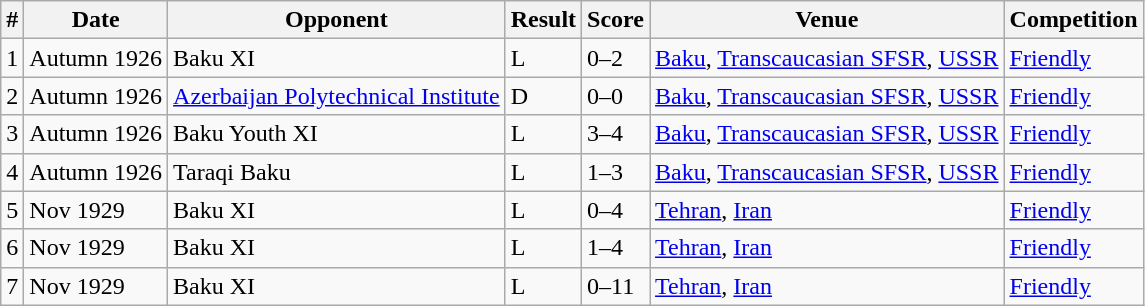<table class="wikitable">
<tr>
<th>#</th>
<th>Date</th>
<th>Opponent</th>
<th>Result</th>
<th>Score</th>
<th>Venue</th>
<th>Competition</th>
</tr>
<tr>
<td>1</td>
<td>Autumn 1926</td>
<td> Baku XI</td>
<td>L</td>
<td>0–2</td>
<td><a href='#'>Baku</a>, <a href='#'>Transcaucasian SFSR</a>, <a href='#'>USSR</a></td>
<td><a href='#'>Friendly</a></td>
</tr>
<tr>
<td>2</td>
<td>Autumn 1926</td>
<td> <a href='#'>Azerbaijan Polytechnical Institute</a></td>
<td>D</td>
<td>0–0</td>
<td><a href='#'>Baku</a>, <a href='#'>Transcaucasian SFSR</a>, <a href='#'>USSR</a></td>
<td><a href='#'>Friendly</a></td>
</tr>
<tr>
<td>3</td>
<td>Autumn 1926</td>
<td> Baku Youth XI</td>
<td>L</td>
<td>3–4</td>
<td><a href='#'>Baku</a>, <a href='#'>Transcaucasian SFSR</a>, <a href='#'>USSR</a></td>
<td><a href='#'>Friendly</a></td>
</tr>
<tr>
<td>4</td>
<td>Autumn 1926</td>
<td> Taraqi Baku</td>
<td>L</td>
<td>1–3</td>
<td><a href='#'>Baku</a>, <a href='#'>Transcaucasian SFSR</a>, <a href='#'>USSR</a></td>
<td><a href='#'>Friendly</a></td>
</tr>
<tr>
<td>5</td>
<td>Nov 1929</td>
<td> Baku XI</td>
<td>L</td>
<td>0–4</td>
<td><a href='#'>Tehran</a>, <a href='#'>Iran</a></td>
<td><a href='#'>Friendly</a></td>
</tr>
<tr>
<td>6</td>
<td>Nov 1929</td>
<td> Baku XI</td>
<td>L</td>
<td>1–4</td>
<td><a href='#'>Tehran</a>, <a href='#'>Iran</a></td>
<td><a href='#'>Friendly</a></td>
</tr>
<tr>
<td>7</td>
<td>Nov 1929</td>
<td> Baku XI</td>
<td>L</td>
<td>0–11</td>
<td><a href='#'>Tehran</a>, <a href='#'>Iran</a></td>
<td><a href='#'>Friendly</a></td>
</tr>
</table>
